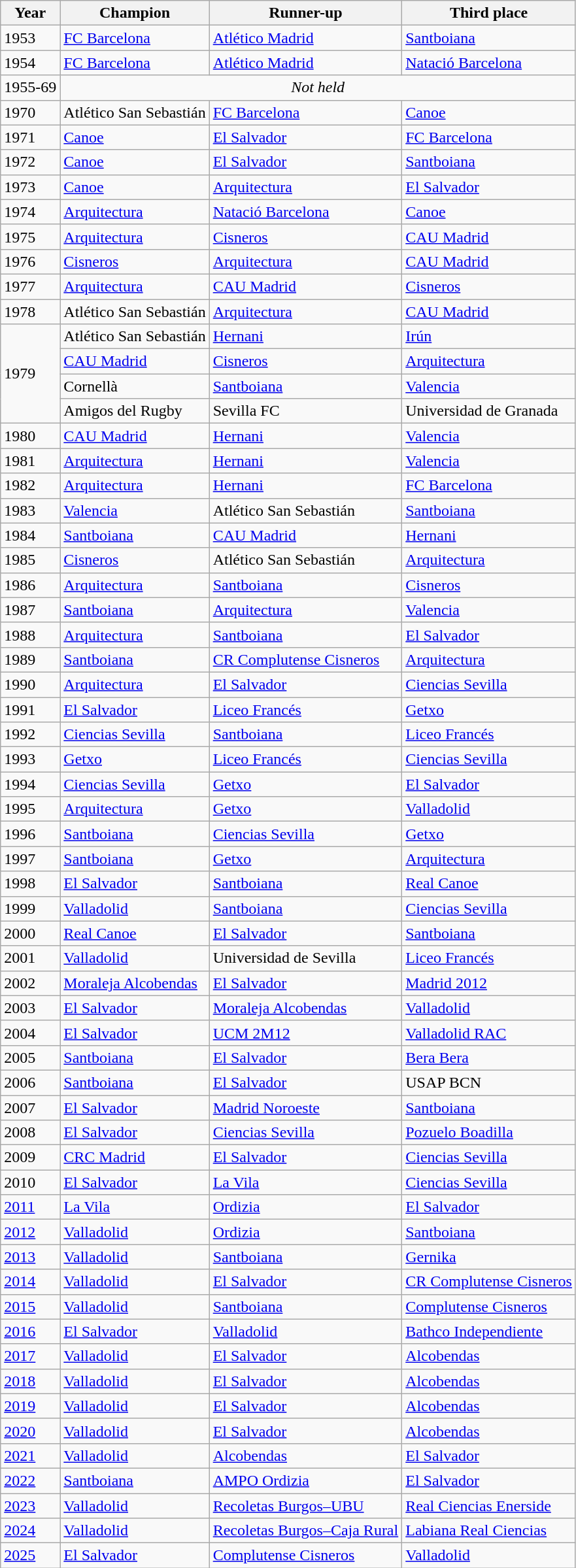<table class="wikitable sortable" style="text-align: left;">
<tr>
<th><strong>Year</strong></th>
<th><strong>Champion</strong></th>
<th><strong>Runner-up</strong></th>
<th><strong>Third place</strong></th>
</tr>
<tr>
<td>1953</td>
<td> <a href='#'>FC Barcelona</a></td>
<td> <a href='#'>Atlético Madrid</a></td>
<td> <a href='#'>Santboiana</a></td>
</tr>
<tr>
<td>1954</td>
<td> <a href='#'>FC Barcelona</a></td>
<td> <a href='#'>Atlético Madrid</a></td>
<td> <a href='#'>Natació Barcelona</a></td>
</tr>
<tr>
<td>1955-69</td>
<td colspan="3" style="text-align: center"><em>Not held</em></td>
</tr>
<tr>
<td>1970</td>
<td> Atlético San Sebastián</td>
<td> <a href='#'>FC Barcelona</a></td>
<td> <a href='#'>Canoe</a></td>
</tr>
<tr>
<td>1971</td>
<td> <a href='#'>Canoe</a></td>
<td> <a href='#'>El Salvador</a></td>
<td> <a href='#'>FC Barcelona</a></td>
</tr>
<tr>
<td>1972</td>
<td> <a href='#'>Canoe</a></td>
<td> <a href='#'>El Salvador</a></td>
<td> <a href='#'>Santboiana</a></td>
</tr>
<tr>
<td>1973</td>
<td> <a href='#'>Canoe</a></td>
<td> <a href='#'>Arquitectura</a></td>
<td> <a href='#'>El Salvador</a></td>
</tr>
<tr>
<td>1974</td>
<td> <a href='#'>Arquitectura</a></td>
<td> <a href='#'>Natació Barcelona</a></td>
<td> <a href='#'>Canoe</a></td>
</tr>
<tr>
<td>1975</td>
<td> <a href='#'>Arquitectura</a></td>
<td> <a href='#'>Cisneros</a></td>
<td> <a href='#'>CAU Madrid</a></td>
</tr>
<tr>
<td>1976</td>
<td> <a href='#'>Cisneros</a></td>
<td> <a href='#'>Arquitectura</a></td>
<td> <a href='#'>CAU Madrid</a></td>
</tr>
<tr>
<td>1977</td>
<td> <a href='#'>Arquitectura</a></td>
<td> <a href='#'>CAU Madrid</a></td>
<td> <a href='#'>Cisneros</a></td>
</tr>
<tr>
<td>1978</td>
<td> Atlético San Sebastián</td>
<td> <a href='#'>Arquitectura</a></td>
<td> <a href='#'>CAU Madrid</a></td>
</tr>
<tr>
<td rowspan="4">1979</td>
<td> Atlético San Sebastián</td>
<td> <a href='#'>Hernani</a></td>
<td> <a href='#'>Irún</a></td>
</tr>
<tr>
<td> <a href='#'>CAU Madrid</a></td>
<td> <a href='#'>Cisneros</a></td>
<td> <a href='#'>Arquitectura</a></td>
</tr>
<tr>
<td> Cornellà</td>
<td> <a href='#'>Santboiana</a></td>
<td> <a href='#'>Valencia</a></td>
</tr>
<tr>
<td> Amigos del Rugby</td>
<td> Sevilla FC</td>
<td> Universidad de Granada</td>
</tr>
<tr>
<td>1980</td>
<td> <a href='#'>CAU Madrid</a></td>
<td> <a href='#'>Hernani</a></td>
<td> <a href='#'>Valencia</a></td>
</tr>
<tr>
<td>1981</td>
<td> <a href='#'>Arquitectura</a></td>
<td> <a href='#'>Hernani</a></td>
<td> <a href='#'>Valencia</a></td>
</tr>
<tr>
<td>1982</td>
<td> <a href='#'>Arquitectura</a></td>
<td> <a href='#'>Hernani</a></td>
<td> <a href='#'>FC Barcelona</a></td>
</tr>
<tr>
<td>1983</td>
<td> <a href='#'>Valencia</a></td>
<td> Atlético San Sebastián</td>
<td> <a href='#'>Santboiana</a></td>
</tr>
<tr>
<td>1984</td>
<td> <a href='#'>Santboiana</a></td>
<td> <a href='#'>CAU Madrid</a></td>
<td> <a href='#'>Hernani</a></td>
</tr>
<tr>
<td>1985</td>
<td> <a href='#'>Cisneros</a></td>
<td> Atlético San Sebastián</td>
<td> <a href='#'>Arquitectura</a></td>
</tr>
<tr>
<td>1986</td>
<td> <a href='#'>Arquitectura</a></td>
<td> <a href='#'>Santboiana</a></td>
<td> <a href='#'>Cisneros</a></td>
</tr>
<tr>
<td>1987</td>
<td> <a href='#'>Santboiana</a></td>
<td> <a href='#'>Arquitectura</a></td>
<td> <a href='#'>Valencia</a></td>
</tr>
<tr>
<td>1988</td>
<td> <a href='#'>Arquitectura</a></td>
<td> <a href='#'>Santboiana</a></td>
<td> <a href='#'>El Salvador</a></td>
</tr>
<tr>
<td>1989</td>
<td> <a href='#'>Santboiana</a></td>
<td> <a href='#'>CR Complutense Cisneros</a></td>
<td> <a href='#'>Arquitectura</a></td>
</tr>
<tr>
<td>1990</td>
<td> <a href='#'>Arquitectura</a></td>
<td> <a href='#'>El Salvador</a></td>
<td> <a href='#'>Ciencias Sevilla</a></td>
</tr>
<tr>
<td>1991</td>
<td> <a href='#'>El Salvador</a></td>
<td> <a href='#'>Liceo Francés</a></td>
<td> <a href='#'>Getxo</a></td>
</tr>
<tr>
<td>1992</td>
<td> <a href='#'>Ciencias Sevilla</a></td>
<td> <a href='#'>Santboiana</a></td>
<td> <a href='#'>Liceo Francés</a></td>
</tr>
<tr>
<td>1993</td>
<td> <a href='#'>Getxo</a></td>
<td> <a href='#'>Liceo Francés</a></td>
<td> <a href='#'>Ciencias Sevilla</a></td>
</tr>
<tr>
<td>1994</td>
<td> <a href='#'>Ciencias Sevilla</a></td>
<td> <a href='#'>Getxo</a></td>
<td> <a href='#'>El Salvador</a></td>
</tr>
<tr>
<td>1995</td>
<td> <a href='#'>Arquitectura</a></td>
<td> <a href='#'>Getxo</a></td>
<td> <a href='#'>Valladolid</a></td>
</tr>
<tr>
<td>1996</td>
<td> <a href='#'>Santboiana</a></td>
<td> <a href='#'>Ciencias Sevilla</a></td>
<td> <a href='#'>Getxo</a></td>
</tr>
<tr>
<td>1997</td>
<td> <a href='#'>Santboiana</a></td>
<td> <a href='#'>Getxo</a></td>
<td> <a href='#'>Arquitectura</a></td>
</tr>
<tr>
<td>1998</td>
<td> <a href='#'>El Salvador</a></td>
<td> <a href='#'>Santboiana</a></td>
<td> <a href='#'>Real Canoe</a></td>
</tr>
<tr>
<td>1999</td>
<td> <a href='#'>Valladolid</a></td>
<td> <a href='#'>Santboiana</a></td>
<td> <a href='#'>Ciencias Sevilla</a></td>
</tr>
<tr>
<td>2000</td>
<td> <a href='#'>Real Canoe</a></td>
<td> <a href='#'>El Salvador</a></td>
<td> <a href='#'>Santboiana</a></td>
</tr>
<tr>
<td>2001</td>
<td> <a href='#'>Valladolid</a></td>
<td> Universidad de Sevilla</td>
<td> <a href='#'>Liceo Francés</a></td>
</tr>
<tr>
<td>2002</td>
<td> <a href='#'>Moraleja Alcobendas</a></td>
<td> <a href='#'>El Salvador</a></td>
<td> <a href='#'>Madrid 2012</a></td>
</tr>
<tr>
<td>2003</td>
<td> <a href='#'>El Salvador</a></td>
<td> <a href='#'>Moraleja Alcobendas</a></td>
<td> <a href='#'>Valladolid</a></td>
</tr>
<tr>
<td>2004</td>
<td> <a href='#'>El Salvador</a></td>
<td> <a href='#'>UCM 2M12</a></td>
<td> <a href='#'>Valladolid RAC</a></td>
</tr>
<tr>
<td>2005</td>
<td> <a href='#'>Santboiana</a></td>
<td> <a href='#'>El Salvador</a></td>
<td> <a href='#'>Bera Bera</a></td>
</tr>
<tr>
<td>2006</td>
<td> <a href='#'>Santboiana</a></td>
<td> <a href='#'>El Salvador</a></td>
<td> USAP BCN</td>
</tr>
<tr>
<td>2007</td>
<td> <a href='#'>El Salvador</a></td>
<td> <a href='#'>Madrid Noroeste</a></td>
<td> <a href='#'>Santboiana</a></td>
</tr>
<tr>
<td>2008</td>
<td> <a href='#'>El Salvador</a></td>
<td> <a href='#'>Ciencias Sevilla</a></td>
<td> <a href='#'>Pozuelo Boadilla</a></td>
</tr>
<tr>
<td>2009</td>
<td> <a href='#'>CRC Madrid</a></td>
<td> <a href='#'>El Salvador</a></td>
<td> <a href='#'>Ciencias Sevilla</a></td>
</tr>
<tr>
<td>2010</td>
<td> <a href='#'>El Salvador</a></td>
<td> <a href='#'>La Vila</a></td>
<td> <a href='#'>Ciencias Sevilla</a></td>
</tr>
<tr>
<td><a href='#'>2011</a></td>
<td> <a href='#'>La Vila</a></td>
<td> <a href='#'>Ordizia</a></td>
<td> <a href='#'>El Salvador</a></td>
</tr>
<tr>
<td><a href='#'>2012</a></td>
<td> <a href='#'>Valladolid</a></td>
<td> <a href='#'>Ordizia</a></td>
<td> <a href='#'>Santboiana</a></td>
</tr>
<tr>
<td><a href='#'>2013</a></td>
<td> <a href='#'>Valladolid</a></td>
<td> <a href='#'>Santboiana</a></td>
<td> <a href='#'>Gernika</a></td>
</tr>
<tr>
<td><a href='#'>2014</a></td>
<td> <a href='#'>Valladolid</a></td>
<td> <a href='#'>El Salvador</a></td>
<td> <a href='#'>CR Complutense Cisneros</a></td>
</tr>
<tr>
<td><a href='#'>2015</a></td>
<td> <a href='#'>Valladolid</a></td>
<td> <a href='#'>Santboiana</a></td>
<td> <a href='#'>Complutense Cisneros</a></td>
</tr>
<tr>
<td><a href='#'>2016</a></td>
<td> <a href='#'>El Salvador</a></td>
<td> <a href='#'>Valladolid</a></td>
<td> <a href='#'>Bathco Independiente</a></td>
</tr>
<tr>
<td><a href='#'>2017</a></td>
<td> <a href='#'>Valladolid</a></td>
<td> <a href='#'>El Salvador</a></td>
<td> <a href='#'>Alcobendas</a></td>
</tr>
<tr>
<td><a href='#'>2018</a></td>
<td> <a href='#'>Valladolid</a></td>
<td> <a href='#'>El Salvador</a></td>
<td> <a href='#'>Alcobendas</a></td>
</tr>
<tr>
<td><a href='#'>2019</a></td>
<td> <a href='#'>Valladolid</a></td>
<td> <a href='#'>El Salvador</a></td>
<td> <a href='#'>Alcobendas</a></td>
</tr>
<tr>
<td><a href='#'>2020</a></td>
<td> <a href='#'>Valladolid</a></td>
<td> <a href='#'>El Salvador</a></td>
<td> <a href='#'>Alcobendas</a></td>
</tr>
<tr>
<td><a href='#'>2021</a></td>
<td> <a href='#'>Valladolid</a></td>
<td> <a href='#'>Alcobendas</a></td>
<td> <a href='#'>El Salvador</a></td>
</tr>
<tr>
<td><a href='#'>2022</a></td>
<td> <a href='#'>Santboiana</a></td>
<td> <a href='#'>AMPO Ordizia</a></td>
<td> <a href='#'>El Salvador</a></td>
</tr>
<tr>
<td><a href='#'>2023</a></td>
<td> <a href='#'>Valladolid</a></td>
<td> <a href='#'>Recoletas Burgos–UBU</a></td>
<td> <a href='#'>Real Ciencias Enerside</a></td>
</tr>
<tr>
<td><a href='#'>2024</a></td>
<td> <a href='#'>Valladolid</a></td>
<td> <a href='#'>Recoletas Burgos–Caja Rural</a></td>
<td> <a href='#'>Labiana Real Ciencias</a></td>
</tr>
<tr>
<td><a href='#'>2025</a></td>
<td> <a href='#'>El Salvador</a></td>
<td> <a href='#'>Complutense Cisneros</a></td>
<td> <a href='#'>Valladolid</a></td>
</tr>
</table>
